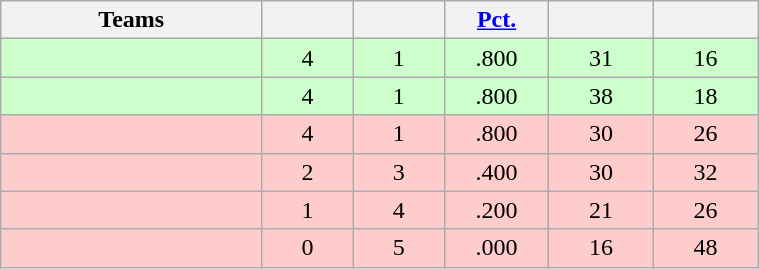<table class="wikitable" width="40%" style="text-align:center;">
<tr>
<th width="20%">Teams</th>
<th width="7%"></th>
<th width="7%"></th>
<th width="8%"><a href='#'>Pct.</a></th>
<th width="8%"></th>
<th width="8%"></th>
</tr>
<tr bgcolor="#cfc">
<td align=left></td>
<td>4</td>
<td>1</td>
<td>.800</td>
<td>31</td>
<td>16</td>
</tr>
<tr bgcolor="#cfc">
<td align=left></td>
<td>4</td>
<td>1</td>
<td>.800</td>
<td>38</td>
<td>18</td>
</tr>
<tr bgcolor="#fcc">
<td align=left></td>
<td>4</td>
<td>1</td>
<td>.800</td>
<td>30</td>
<td>26</td>
</tr>
<tr bgcolor="#fcc">
<td align=left></td>
<td>2</td>
<td>3</td>
<td>.400</td>
<td>30</td>
<td>32</td>
</tr>
<tr bgcolor="#fcc">
<td align=left></td>
<td>1</td>
<td>4</td>
<td>.200</td>
<td>21</td>
<td>26</td>
</tr>
<tr bgcolor="#fcc">
<td align=left></td>
<td>0</td>
<td>5</td>
<td>.000</td>
<td>16</td>
<td>48</td>
</tr>
</table>
